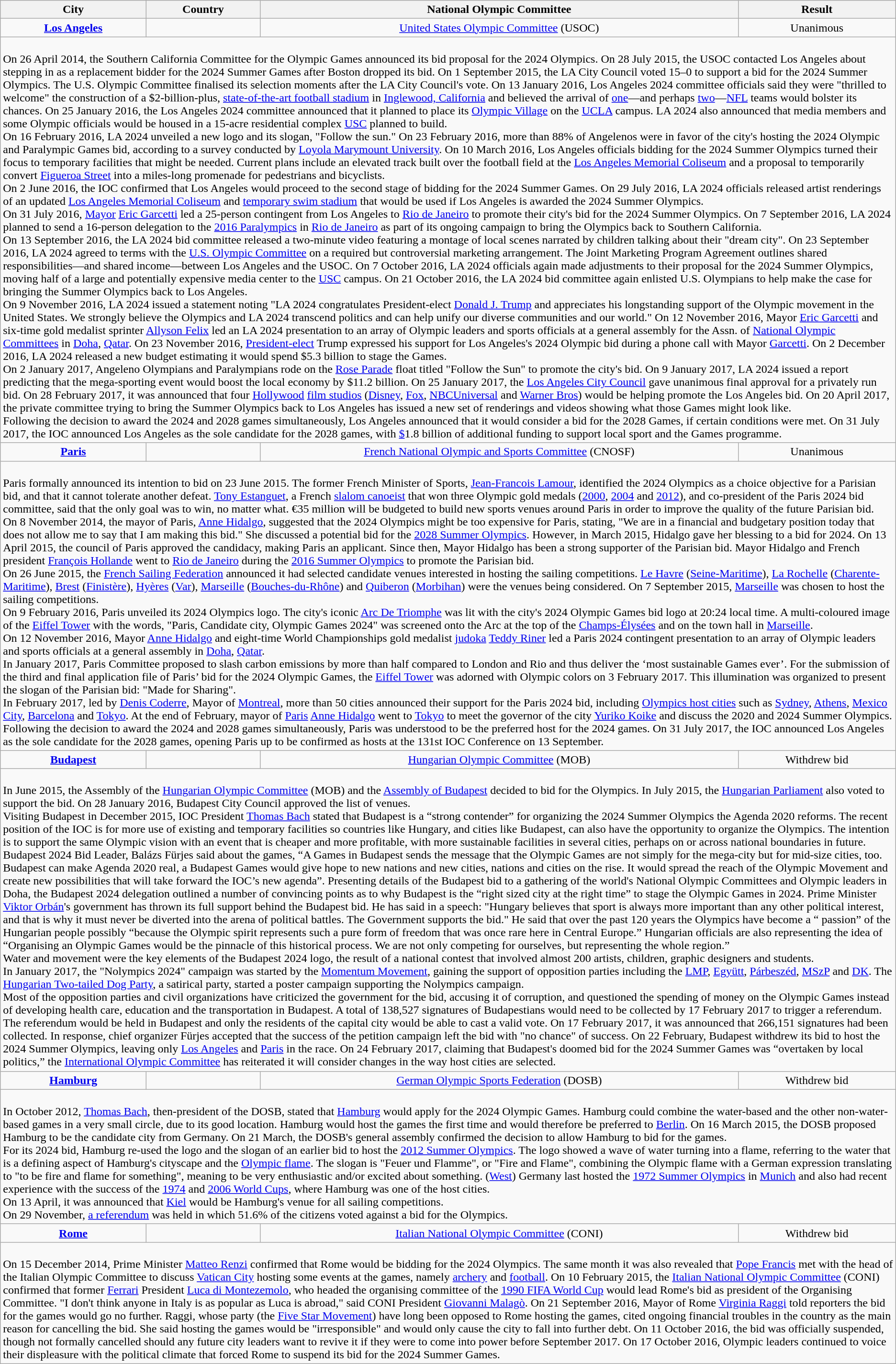<table class="wikitable plainrowheaders" style="text-align: center;">
<tr>
<th scope="col">City</th>
<th scope="col">Country</th>
<th scope="col">National Olympic Committee</th>
<th scope="col">Result</th>
</tr>
<tr>
<td><strong><a href='#'>Los Angeles</a></strong></td>
<td style="text-align: left;"></td>
<td><a href='#'>United States Olympic Committee</a> (USOC)</td>
<td>Unanimous</td>
</tr>
<tr>
<td colspan="4" style="text-align: left"><br>On 26 April 2014, the Southern California Committee for the Olympic Games announced its bid proposal for the 2024 Olympics.  On 28 July 2015, the USOC contacted Los Angeles about stepping in as a replacement bidder for the 2024 Summer Games after Boston dropped its bid. On 1 September 2015, the LA City Council voted 15–0 to support a bid for the 2024 Summer Olympics. The U.S. Olympic Committee finalised its selection moments after the LA City Council's vote. On 13 January 2016, Los Angeles 2024 committee officials said they were "thrilled to welcome" the construction of a $2-billion-plus, <a href='#'>state-of-the-art football stadium</a> in <a href='#'>Inglewood, California</a> and believed the arrival of <a href='#'>one</a>—and perhaps <a href='#'>two</a>—<a href='#'>NFL</a> teams would bolster its chances. On 25 January 2016, the Los Angeles 2024 committee announced that it planned to place its <a href='#'>Olympic Village</a> on the <a href='#'>UCLA</a> campus. LA 2024 also announced that media members and some Olympic officials would be housed in a 15-acre residential complex <a href='#'>USC</a> planned to build.<br>On 16 February 2016, LA 2024 unveiled a new logo and its slogan, "Follow the sun." On 23 February 2016, more than 88% of Angelenos were in favor of the city's hosting the 2024 Olympic and Paralympic Games bid, according to a survey conducted by <a href='#'>Loyola Marymount University</a>. On 10 March 2016, Los Angeles officials bidding for the 2024 Summer Olympics turned their focus to temporary facilities that might be needed. Current plans include an elevated track built over the football field at the <a href='#'>Los Angeles Memorial Coliseum</a> and a proposal to temporarily convert <a href='#'>Figueroa Street</a> into a miles-long promenade for pedestrians and bicyclists.<br>On 2 June 2016, the IOC confirmed that Los Angeles would proceed to the second stage of bidding for the 2024 Summer Games. On 29 July 2016, LA 2024 officials released artist renderings of an updated <a href='#'>Los Angeles Memorial Coliseum</a> and <a href='#'>temporary swim stadium</a> that would be used if Los Angeles is awarded the 2024 Summer Olympics.<br>On 31 July 2016, <a href='#'>Mayor</a> <a href='#'>Eric Garcetti</a> led a 25-person contingent from Los Angeles to <a href='#'>Rio de Janeiro</a> to promote their city's bid for the 2024 Summer Olympics. On 7 September 2016, LA 2024 planned to send a 16-person delegation to the <a href='#'>2016 Paralympics</a> in <a href='#'>Rio de Janeiro</a> as part of its ongoing campaign to bring the Olympics back to Southern California.<br>On 13 September 2016, the LA 2024 bid committee released a two-minute video featuring a montage of local scenes narrated by children talking about their "dream city". On 23 September 2016, LA 2024 agreed to terms with the <a href='#'>U.S. Olympic Committee</a> on a required but controversial marketing arrangement. The Joint Marketing Program Agreement outlines shared responsibilities—and shared income—between Los Angeles and the USOC. On 7 October 2016, LA 2024 officials again made adjustments to their proposal for the 2024 Summer Olympics, moving half of a large and potentially expensive media center to the <a href='#'>USC</a> campus. On 21 October 2016, the LA 2024 bid committee again enlisted U.S. Olympians to help make the case for bringing the Summer Olympics back to Los Angeles.<br>On 9 November 2016, LA 2024 issued a statement noting "LA 2024 congratulates President-elect <a href='#'>Donald J. Trump</a> and appreciates his longstanding support of the Olympic movement in the United States. We strongly believe the Olympics and LA 2024 transcend politics and can help unify our diverse communities and our world." On 12 November 2016, Mayor <a href='#'>Eric Garcetti</a> and six-time gold medalist sprinter <a href='#'>Allyson Felix</a> led an LA 2024 presentation to an array of Olympic leaders and sports officials at a general assembly for the Assn. of <a href='#'>National Olympic Committees</a> in <a href='#'>Doha</a>, <a href='#'>Qatar</a>. On 23 November 2016, <a href='#'>President-elect</a> Trump expressed his support for Los Angeles's 2024 Olympic bid during a phone call with Mayor <a href='#'>Garcetti</a>. On 2 December 2016, LA 2024 released a new budget estimating it would spend $5.3 billion to stage the Games.<br>On 2 January 2017, Angeleno Olympians and Paralympians rode on the <a href='#'>Rose Parade</a> float titled "Follow the Sun" to promote the city's bid. On 9 January 2017, LA 2024 issued a report predicting that the mega-sporting event would boost the local economy by $11.2 billion. On 25 January 2017, the <a href='#'>Los Angeles City Council</a> gave unanimous final approval for a privately run bid. On 28 February 2017, it was announced that four <a href='#'>Hollywood</a> <a href='#'>film studios</a> (<a href='#'>Disney</a>, <a href='#'>Fox</a>, <a href='#'>NBCUniversal</a> and <a href='#'>Warner Bros</a>) would be helping promote the Los Angeles bid. On 20 April 2017, the  private committee trying to bring the Summer Olympics back to Los Angeles has issued a new set of renderings and videos showing what those Games might look like.<br>Following the decision to award the 2024 and 2028 games simultaneously, Los Angeles announced that it would consider a bid for the 2028 Games, if certain conditions were met. On 31 July 2017, the IOC announced Los Angeles as the sole candidate for the 2028 games, with <a href='#'>$</a>1.8 billion of additional funding to support local sport and the Games programme.</td>
</tr>
<tr>
<td><strong><a href='#'>Paris</a></strong></td>
<td style="text-align: left;"></td>
<td><a href='#'>French National Olympic and Sports Committee</a> (CNOSF)</td>
<td>Unanimous</td>
</tr>
<tr>
<td colspan="4" style="text-align: left"><br>Paris formally announced its intention to bid on 23 June 2015. The former French Minister of Sports, <a href='#'>Jean-Francois Lamour</a>, identified the 2024 Olympics as a choice objective for a Parisian bid, and that it cannot tolerate another defeat. <a href='#'>Tony Estanguet</a>, a French <a href='#'>slalom canoeist</a> that won three Olympic gold medals (<a href='#'>2000</a>, <a href='#'>2004</a> and <a href='#'>2012</a>), and co-president of the Paris 2024 bid committee, said that the only goal was to win, no matter what. €35 million will be budgeted to build new sports venues around Paris in order to improve the quality of the future Parisian bid.<br>On 8 November 2014, the mayor of Paris, <a href='#'>Anne Hidalgo</a>, suggested that the 2024 Olympics might be too expensive for Paris, stating, "We are in a financial and budgetary position today that does not allow me to say that I am making this bid." She discussed a potential bid for the <a href='#'>2028 Summer Olympics</a>. However, in March 2015, Hidalgo gave her blessing to a bid for 2024. On 13 April 2015, the council of Paris approved the candidacy, making Paris an applicant. Since then, Mayor Hidalgo has been a strong supporter of the Parisian bid. Mayor Hidalgo and French president <a href='#'>François Hollande</a> went to <a href='#'>Rio de Janeiro</a> during the <a href='#'>2016 Summer Olympics</a> to promote the Parisian bid.<br>On 26 June 2015, the <a href='#'>French Sailing Federation</a> announced it had selected candidate venues interested in hosting the sailing competitions. <a href='#'>Le Havre</a> (<a href='#'>Seine-Maritime</a>), <a href='#'>La Rochelle</a> (<a href='#'>Charente-Maritime</a>), <a href='#'>Brest</a> (<a href='#'>Finistère</a>), <a href='#'>Hyères</a> (<a href='#'>Var</a>), <a href='#'>Marseille</a> (<a href='#'>Bouches-du-Rhône</a>) and <a href='#'>Quiberon</a> (<a href='#'>Morbihan</a>) were the venues being considered. On 7 September 2015, <a href='#'>Marseille</a> was chosen to host the sailing competitions.<br>On 9 February 2016, Paris unveiled its 2024 Olympics logo. The city's iconic <a href='#'>Arc De Triomphe</a> was lit with the city's 2024 Olympic Games bid logo at 20:24 local time. A multi-coloured image of the <a href='#'>Eiffel Tower</a> with the words, "Paris, Candidate city, Olympic Games 2024" was screened onto the Arc at the top of the <a href='#'>Champs-Élysées</a> and on the town hall in <a href='#'>Marseille</a>.<br>On 12 November 2016, Mayor <a href='#'>Anne Hidalgo</a> and eight-time World Championships gold medalist <a href='#'>judoka</a> <a href='#'>Teddy Riner</a> led a Paris 2024 contingent presentation to an array of Olympic leaders and sports officials at a general assembly in <a href='#'>Doha</a>, <a href='#'>Qatar</a>.<br>In January 2017, Paris Committee proposed to slash carbon emissions by more than half compared to London and Rio and thus deliver the ‘most sustainable Games ever’. For the submission of the third and final application file of Paris’ bid for the 2024 Olympic Games, the <a href='#'>Eiffel Tower</a> was adorned with Olympic colors on 3 February 2017. This illumination was organized to present the slogan of the Parisian bid: "Made for Sharing".<br>In February 2017, led by <a href='#'>Denis Coderre</a>, Mayor of <a href='#'>Montreal</a>, more than 50 cities announced their support for the Paris 2024 bid, including <a href='#'>Olympics host cities</a> such as <a href='#'>Sydney</a>, <a href='#'>Athens</a>, <a href='#'>Mexico City</a>, <a href='#'>Barcelona</a> and <a href='#'>Tokyo</a>. At the end of February, mayor of <a href='#'>Paris</a> <a href='#'>Anne Hidalgo</a> went to <a href='#'>Tokyo</a> to meet the governor of the city <a href='#'>Yuriko Koike</a> and discuss the 2020 and 2024 Summer Olympics.<br>Following the decision to award the 2024 and 2028 games simultaneously, Paris was understood to be the preferred host for the 2024 games. On 31 July 2017, the IOC announced Los Angeles as the sole candidate for the 2028 games, opening Paris up to be confirmed as hosts at the 131st IOC Conference on 13 September.</td>
</tr>
<tr>
<td><strong><a href='#'>Budapest</a></strong></td>
<td style="text-align: left;"></td>
<td><a href='#'>Hungarian Olympic Committee</a> (MOB)</td>
<td>Withdrew bid</td>
</tr>
<tr>
<td colspan="4" style="text-align: left"><br>In June 2015, the Assembly of the <a href='#'>Hungarian Olympic Committee</a> (MOB) and the <a href='#'>Assembly of Budapest</a> decided to bid for the Olympics. In July 2015, the <a href='#'>Hungarian Parliament</a> also voted to support the bid. On 28 January 2016, Budapest City Council approved the list of venues.<br>Visiting Budapest in December 2015, IOC President <a href='#'>Thomas Bach</a> stated that Budapest is a “strong contender” for organizing the 2024 Summer Olympics  the Agenda 2020 reforms. The recent position of the IOC is for more use of existing and temporary facilities so countries like Hungary, and cities like Budapest, can also have the opportunity to organize the Olympics. The intention is to support the same Olympic vision with an event that is cheaper and more profitable, with more sustainable facilities in several cities, perhaps on or across national boundaries in future.<br>Budapest 2024 Bid Leader, Balázs Fürjes said about the games, “A Games in Budapest sends the message that the Olympic Games are not simply for the mega-city but for mid-size cities, too. Budapest can make Agenda 2020 real, a Budapest Games would give hope to new nations and new cities, nations and cities on the rise. It would spread the reach of the Olympic Movement and create new possibilities that will take forward the IOC’s new agenda”. Presenting details of the Budapest bid to a gathering of the world's National Olympic Committees and Olympic leaders in Doha, the Budapest 2024 delegation outlined a number of convincing points as to why Budapest is the “right sized city at the right time” to stage the Olympic Games in 2024. Prime Minister <a href='#'>Viktor Orbán</a>'s government has thrown its full support behind the Budapest bid. He has said in a speech: "Hungary believes that sport is always more important than any other political interest, and that is why it must never be diverted into the arena of political battles. The Government supports the bid." He said that over the past 120 years the Olympics have become a “ passion” of the Hungarian people possibly “because the Olympic spirit represents such a pure form of freedom that was once rare here in Central Europe.” Hungarian officials are also representing the idea of “Organising an Olympic Games would be the pinnacle of this historical process. We are not only competing for ourselves, but representing the whole region.”<br>Water and movement were the key elements of the Budapest 2024 logo, the result of a national contest that involved almost 200 artists, children, graphic designers and students.<br>In January 2017, the "Nolympics 2024" campaign was started by the <a href='#'>Momentum Movement</a>, gaining the support of opposition parties including the <a href='#'>LMP</a>, <a href='#'>Együtt</a>, <a href='#'>Párbeszéd</a>, <a href='#'>MSzP</a> and <a href='#'>DK</a>. The <a href='#'>Hungarian Two-tailed Dog Party</a>, a satirical party, started a poster campaign supporting the Nolympics campaign.<br>Most of the opposition parties and civil organizations have criticized the government for the bid, accusing it of corruption, and questioned the spending of money on the Olympic Games instead of developing health care, education and the transportation in Budapest. A total of 138,527 signatures of Budapestians would need to be collected by 17 February 2017 to trigger a referendum. The referendum would be held in Budapest and only the residents of the capital city would be able to cast a valid vote. On 17 February 2017, it was announced that 266,151 signatures had been collected.  In response, chief organizer Fürjes accepted that the success of the petition campaign left the bid with "no chance" of success. On 22 February, Budapest withdrew its bid to host the 2024 Summer Olympics, leaving only <a href='#'>Los Angeles</a> and <a href='#'>Paris</a> in the race. On 24 February 2017, claiming that Budapest's doomed bid for the 2024 Summer Games was “overtaken by local politics,” the <a href='#'>International Olympic Committee</a> has reiterated it will consider changes in the way host cities are selected.</td>
</tr>
<tr>
<td><strong><a href='#'>Hamburg</a></strong></td>
<td style="text-align: left;"></td>
<td><a href='#'>German Olympic Sports Federation</a> (DOSB)</td>
<td>Withdrew bid</td>
</tr>
<tr>
<td colspan="4" style="text-align: left"><br>In October 2012, <a href='#'>Thomas Bach</a>, then-president of the DOSB, stated that <a href='#'>Hamburg</a> would apply for the 2024 Olympic Games. Hamburg could combine the water-based and the other non-water-based games in a very small circle, due to its good location. Hamburg would host the games the first time and would therefore be preferred to <a href='#'>Berlin</a>. On 16 March 2015, the DOSB proposed Hamburg to be the candidate city from Germany. On 21 March, the DOSB's general assembly confirmed the decision to allow Hamburg to bid for the games.<br>For its 2024 bid, Hamburg re-used the logo and the slogan of an earlier bid to host the <a href='#'>2012 Summer Olympics</a>. The logo showed a wave of water turning into a flame, referring to the water that is a defining aspect of Hamburg's cityscape and the <a href='#'>Olympic flame</a>. The slogan is "Feuer und Flamme", or "Fire and Flame", combining the Olympic flame with a German expression translating to "to be fire and flame for something", meaning to be very enthusiastic and/or excited about something. (<a href='#'>West</a>) Germany last hosted the <a href='#'>1972 Summer Olympics</a> in <a href='#'>Munich</a> and also had recent experience with the success of the <a href='#'>1974</a> and <a href='#'>2006 World Cups</a>, where Hamburg was one of the host cities.<br>On 13 April, it was announced that <a href='#'>Kiel</a> would be Hamburg's venue for all sailing competitions.<br>On 29 November, <a href='#'>a referendum</a> was held in which 51.6% of the citizens voted against a bid for the Olympics.</td>
</tr>
<tr>
<td><strong><a href='#'>Rome</a></strong></td>
<td style="text-align: left;"></td>
<td><a href='#'>Italian National Olympic Committee</a> (CONI)</td>
<td>Withdrew bid</td>
</tr>
<tr>
<td colspan="4" style="text-align: left"><br>On 15 December 2014, Prime Minister <a href='#'>Matteo Renzi</a> confirmed that Rome would be bidding for the 2024 Olympics. The same month it was also revealed that <a href='#'>Pope Francis</a> met with the head of the Italian Olympic Committee to discuss <a href='#'>Vatican City</a> hosting some events at the games, namely <a href='#'>archery</a> and <a href='#'>football</a>. On 10 February 2015, the <a href='#'>Italian National Olympic Committee</a> (CONI) confirmed that former <a href='#'>Ferrari</a> President <a href='#'>Luca di Montezemolo</a>, who headed the organising committee of the <a href='#'>1990 FIFA World Cup</a> would lead Rome's bid as president of the Organising Committee. "I don't think anyone in Italy is as popular as Luca is abroad," said CONI President <a href='#'>Giovanni Malagò</a>. On 21 September 2016, Mayor of Rome <a href='#'>Virginia Raggi</a> told reporters the bid for the games would go no further. Raggi, whose party (the <a href='#'>Five Star Movement</a>) have long been opposed to Rome hosting the games, cited ongoing financial troubles in the country as the main reason for cancelling the bid. She said hosting the games would be "irresponsible" and would only cause the city to fall into further debt. On 11 October 2016, the bid was officially suspended, though not formally cancelled should any future city leaders want to revive it if they were to come into power before September 2017. On 17 October 2016, Olympic leaders continued to voice their displeasure with the political climate that forced Rome to suspend its bid for the 2024 Summer Games.</td>
</tr>
</table>
